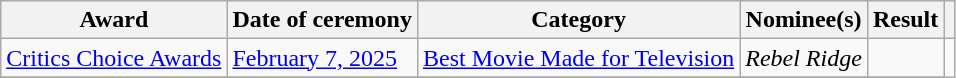<table class="wikitable plainrowheaders sortable">
<tr>
<th scope="col">Award</th>
<th scope="col">Date of ceremony</th>
<th scope="col">Category</th>
<th scope="col">Nominee(s)</th>
<th scope="col">Result</th>
<th scope="col" class="unsortable"></th>
</tr>
<tr>
<td><a href='#'>Critics Choice Awards</a></td>
<td><a href='#'>February 7, 2025</a></td>
<td><a href='#'>Best Movie Made for Television</a></td>
<td><em>Rebel Ridge</em></td>
<td></td>
<td style="text-align:center" rowspan="2"></td>
</tr>
<tr>
</tr>
</table>
